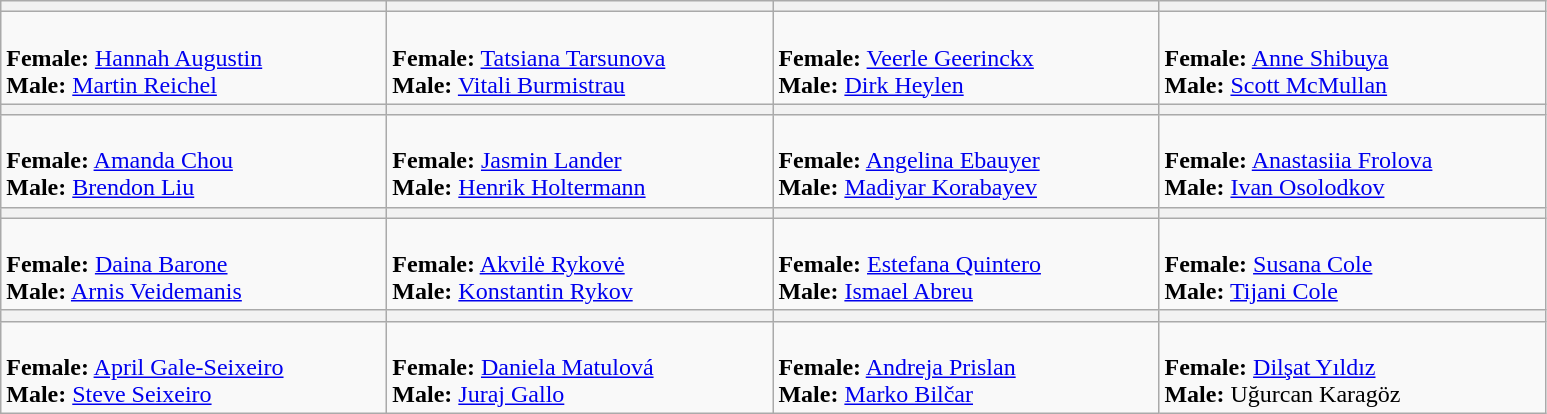<table class=wikitable>
<tr>
<th width=250></th>
<th width=250></th>
<th width=250></th>
<th width=250></th>
</tr>
<tr>
<td><br><strong>Female:</strong> <a href='#'>Hannah Augustin</a><br>
<strong>Male:</strong> <a href='#'>Martin Reichel</a></td>
<td><br><strong>Female:</strong> <a href='#'>Tatsiana Tarsunova</a><br>
<strong>Male:</strong> <a href='#'>Vitali Burmistrau</a></td>
<td><br><strong>Female:</strong> <a href='#'>Veerle Geerinckx</a><br>
<strong>Male:</strong> <a href='#'>Dirk Heylen</a></td>
<td><br><strong>Female:</strong> <a href='#'>Anne Shibuya</a><br>
<strong>Male:</strong> <a href='#'>Scott McMullan</a></td>
</tr>
<tr>
<th width=250></th>
<th width=250></th>
<th width=250></th>
<th width=250></th>
</tr>
<tr>
<td><br><strong>Female:</strong> <a href='#'>Amanda Chou</a><br>
<strong>Male:</strong> <a href='#'>Brendon Liu</a></td>
<td><br><strong>Female:</strong> <a href='#'>Jasmin Lander</a><br>
<strong>Male:</strong> <a href='#'>Henrik Holtermann</a></td>
<td><br><strong>Female:</strong> <a href='#'>Angelina Ebauyer</a><br>
<strong>Male:</strong> <a href='#'>Madiyar Korabayev</a></td>
<td><br><strong>Female:</strong> <a href='#'>Anastasiia Frolova</a><br>
<strong>Male:</strong> <a href='#'>Ivan Osolodkov</a></td>
</tr>
<tr>
<th width=250></th>
<th width=250></th>
<th width=250></th>
<th width=250></th>
</tr>
<tr>
<td><br><strong>Female:</strong> <a href='#'>Daina Barone</a><br>
<strong>Male:</strong> <a href='#'>Arnis Veidemanis</a></td>
<td><br><strong>Female:</strong> <a href='#'>Akvilė Rykovė</a><br>
<strong>Male:</strong> <a href='#'>Konstantin Rykov</a></td>
<td><br><strong>Female:</strong> <a href='#'>Estefana Quintero</a><br>
<strong>Male:</strong> <a href='#'>Ismael Abreu</a></td>
<td><br><strong>Female:</strong> <a href='#'>Susana Cole</a><br>
<strong>Male:</strong> <a href='#'>Tijani Cole</a></td>
</tr>
<tr>
<th width=250></th>
<th width=250></th>
<th width=250></th>
<th width=250></th>
</tr>
<tr>
<td><br><strong>Female:</strong> <a href='#'>April Gale-Seixeiro</a><br>
<strong>Male:</strong> <a href='#'>Steve Seixeiro</a></td>
<td><br><strong>Female:</strong> <a href='#'>Daniela Matulová</a><br>
<strong>Male:</strong> <a href='#'>Juraj Gallo</a></td>
<td><br><strong>Female:</strong> <a href='#'>Andreja Prislan</a><br>
<strong>Male:</strong> <a href='#'>Marko Bilčar</a></td>
<td><br><strong>Female:</strong> <a href='#'>Dilşat Yıldız</a><br>
<strong>Male:</strong> Uğurcan Karagöz</td>
</tr>
</table>
